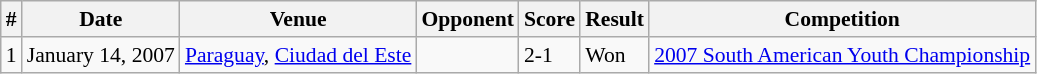<table class="wikitable collapsible collapsed" style="font-size:90%">
<tr>
<th>#</th>
<th>Date</th>
<th>Venue</th>
<th>Opponent</th>
<th>Score</th>
<th>Result</th>
<th>Competition</th>
</tr>
<tr>
<td>1</td>
<td>January 14, 2007</td>
<td><a href='#'>Paraguay</a>, <a href='#'>Ciudad del Este</a></td>
<td></td>
<td>2-1</td>
<td>Won</td>
<td><a href='#'>2007 South American Youth Championship</a></td>
</tr>
</table>
